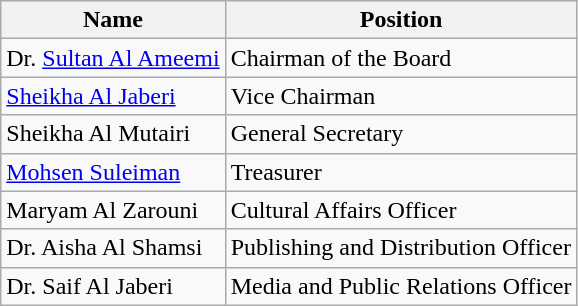<table class="wikitable sortable" style="font-size:100%">
<tr>
<th>Name</th>
<th>Position</th>
</tr>
<tr>
<td>Dr. <a href='#'>Sultan Al Ameemi</a></td>
<td>Chairman of the Board</td>
</tr>
<tr>
<td><a href='#'>Sheikha Al Jaberi</a></td>
<td>Vice Chairman</td>
</tr>
<tr>
<td>Sheikha Al Mutairi</td>
<td>General Secretary</td>
</tr>
<tr>
<td><a href='#'>Mohsen Suleiman</a></td>
<td>Treasurer</td>
</tr>
<tr>
<td>Maryam Al Zarouni</td>
<td>Cultural Affairs Officer</td>
</tr>
<tr>
<td>Dr. Aisha Al Shamsi</td>
<td>Publishing and Distribution Officer</td>
</tr>
<tr>
<td>Dr. Saif Al Jaberi</td>
<td>Media and Public Relations Officer</td>
</tr>
</table>
